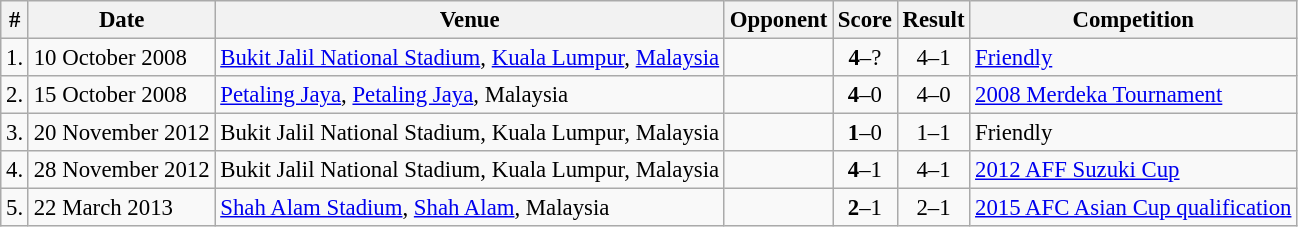<table class="wikitable" style="font-size:95%;">
<tr>
<th>#</th>
<th>Date</th>
<th>Venue</th>
<th>Opponent</th>
<th>Score</th>
<th>Result</th>
<th>Competition</th>
</tr>
<tr>
<td>1.</td>
<td>10 October 2008</td>
<td><a href='#'>Bukit Jalil National Stadium</a>, <a href='#'>Kuala Lumpur</a>, <a href='#'>Malaysia</a></td>
<td></td>
<td align=center><strong>4</strong>–?</td>
<td align=center>4–1</td>
<td><a href='#'>Friendly</a></td>
</tr>
<tr>
<td>2.</td>
<td>15 October 2008</td>
<td><a href='#'>Petaling Jaya</a>,  <a href='#'>Petaling Jaya</a>, Malaysia</td>
<td></td>
<td align=center><strong>4</strong>–0</td>
<td align=center>4–0</td>
<td><a href='#'>2008 Merdeka Tournament</a></td>
</tr>
<tr>
<td>3.</td>
<td>20 November 2012</td>
<td>Bukit Jalil National Stadium, Kuala Lumpur, Malaysia</td>
<td></td>
<td align=center><strong>1</strong>–0</td>
<td align=center>1–1</td>
<td>Friendly</td>
</tr>
<tr>
<td>4.</td>
<td>28 November 2012</td>
<td>Bukit Jalil National Stadium, Kuala Lumpur, Malaysia</td>
<td></td>
<td align=center><strong>4</strong>–1</td>
<td align=center>4–1</td>
<td><a href='#'>2012 AFF Suzuki Cup</a></td>
</tr>
<tr>
<td>5.</td>
<td>22 March 2013</td>
<td><a href='#'>Shah Alam Stadium</a>, <a href='#'>Shah Alam</a>, Malaysia</td>
<td></td>
<td align=center><strong>2</strong>–1</td>
<td align=center>2–1</td>
<td><a href='#'>2015 AFC Asian Cup qualification</a></td>
</tr>
</table>
